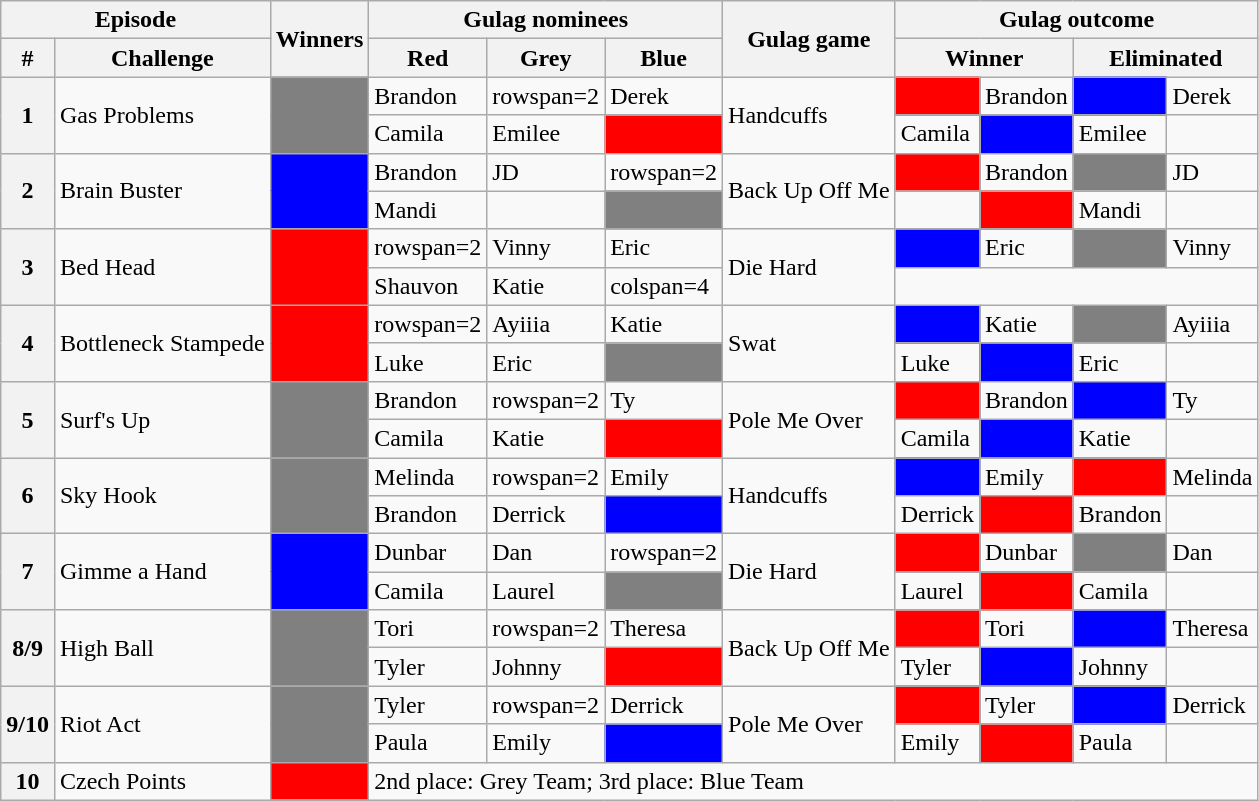<table class="wikitable" style="font-size:100%; white-space:nowrap">
<tr z>
<th colspan=2>Episode</th>
<th rowspan=2>Winners</th>
<th colspan=3>Gulag nominees</th>
<th rowspan=2>Gulag game</th>
<th colspan=4>Gulag outcome</th>
</tr>
<tr>
<th>#</th>
<th>Challenge</th>
<th>Red</th>
<th>Grey</th>
<th>Blue</th>
<th colspan=2>Winner</th>
<th colspan=2>Eliminated</th>
</tr>
<tr>
<th rowspan=2>1</th>
<td rowspan=2>Gas Problems</td>
<td rowspan=2 bgcolor="gray"></td>
<td>Brandon</td>
<td>rowspan=2 </td>
<td>Derek</td>
<td rowspan=2>Handcuffs</td>
<td bgcolor="red"></td>
<td>Brandon</td>
<td bgcolor="blue"></td>
<td>Derek</td>
</tr>
<tr>
<td>Camila</td>
<td>Emilee</td>
<td bgcolor="red"></td>
<td>Camila</td>
<td bgcolor="blue"></td>
<td>Emilee</td>
</tr>
<tr>
<th rowspan=2>2</th>
<td rowspan=2>Brain Buster</td>
<td rowspan=2 bgcolor="blue"></td>
<td>Brandon</td>
<td>JD</td>
<td>rowspan=2 </td>
<td rowspan=2 nowrap>Back Up Off Me</td>
<td bgcolor="red"></td>
<td>Brandon</td>
<td bgcolor="gray"></td>
<td>JD</td>
</tr>
<tr>
<td>Mandi</td>
<td></td>
<td bgcolor="gray"></td>
<td></td>
<td bgcolor="red"></td>
<td>Mandi</td>
</tr>
<tr>
<th rowspan=2>3</th>
<td rowspan=2>Bed Head</td>
<td rowspan=2 bgcolor="red"></td>
<td>rowspan=2 </td>
<td>Vinny</td>
<td>Eric</td>
<td rowspan=2>Die Hard</td>
<td bgcolor="blue"></td>
<td>Eric</td>
<td bgcolor="gray"></td>
<td>Vinny</td>
</tr>
<tr>
<td>Shauvon</td>
<td>Katie</td>
<td>colspan=4 </td>
</tr>
<tr>
<th rowspan=2>4</th>
<td rowspan=2 nowrap>Bottleneck Stampede</td>
<td rowspan=2 bgcolor="red"></td>
<td>rowspan=2 </td>
<td>Ayiiia</td>
<td>Katie</td>
<td rowspan=2>Swat</td>
<td bgcolor="blue"></td>
<td>Katie</td>
<td bgcolor="gray"></td>
<td>Ayiiia</td>
</tr>
<tr>
<td>Luke</td>
<td>Eric</td>
<td bgcolor="gray"></td>
<td>Luke</td>
<td bgcolor="blue"></td>
<td>Eric</td>
</tr>
<tr>
<th rowspan=2>5</th>
<td rowspan=2>Surf's Up</td>
<td rowspan=2 bgcolor="gray"></td>
<td>Brandon</td>
<td>rowspan=2 </td>
<td>Ty</td>
<td rowspan=2>Pole Me Over</td>
<td bgcolor="red"></td>
<td>Brandon</td>
<td bgcolor="blue"></td>
<td>Ty</td>
</tr>
<tr>
<td>Camila</td>
<td>Katie</td>
<td bgcolor="red"></td>
<td>Camila</td>
<td bgcolor="blue"></td>
<td>Katie</td>
</tr>
<tr>
<th rowspan=2>6</th>
<td rowspan=2>Sky Hook</td>
<td rowspan=2 bgcolor="gray"></td>
<td>Melinda</td>
<td>rowspan=2 </td>
<td>Emily</td>
<td rowspan=2>Handcuffs</td>
<td bgcolor="blue"></td>
<td>Emily</td>
<td bgcolor="red"></td>
<td>Melinda</td>
</tr>
<tr>
<td>Brandon</td>
<td>Derrick</td>
<td bgcolor="blue"></td>
<td>Derrick</td>
<td bgcolor="red"></td>
<td>Brandon</td>
</tr>
<tr>
<th rowspan=2>7</th>
<td rowspan=2>Gimme a Hand</td>
<td rowspan=2 bgcolor="blue"></td>
<td>Dunbar</td>
<td>Dan</td>
<td>rowspan=2 </td>
<td rowspan=2>Die Hard</td>
<td bgcolor="red"></td>
<td>Dunbar</td>
<td bgcolor="gray"></td>
<td>Dan</td>
</tr>
<tr>
<td>Camila</td>
<td>Laurel</td>
<td bgcolor="gray"></td>
<td>Laurel</td>
<td bgcolor="red"></td>
<td>Camila</td>
</tr>
<tr>
<th rowspan=2>8/9</th>
<td rowspan=2>High Ball</td>
<td rowspan=2 bgcolor="gray"></td>
<td>Tori</td>
<td>rowspan=2 </td>
<td>Theresa</td>
<td rowspan=2>Back Up Off Me</td>
<td bgcolor="red"></td>
<td>Tori</td>
<td bgcolor="blue"></td>
<td>Theresa</td>
</tr>
<tr>
<td>Tyler</td>
<td>Johnny</td>
<td bgcolor="red"></td>
<td>Tyler</td>
<td bgcolor="blue"></td>
<td>Johnny</td>
</tr>
<tr>
<th rowspan=2>9/10</th>
<td rowspan=2>Riot Act</td>
<td rowspan=2 bgcolor="gray"></td>
<td>Tyler</td>
<td>rowspan=2 </td>
<td>Derrick</td>
<td rowspan=2>Pole Me Over</td>
<td bgcolor="red"></td>
<td>Tyler</td>
<td bgcolor="blue"></td>
<td>Derrick</td>
</tr>
<tr>
<td>Paula</td>
<td>Emily</td>
<td bgcolor="blue"></td>
<td>Emily</td>
<td bgcolor="red"></td>
<td>Paula</td>
</tr>
<tr>
<th>10</th>
<td>Czech Points</td>
<td bgcolor="red"><strong></strong></td>
<td colspan=8>2nd place: Grey Team; 3rd place: Blue Team</td>
</tr>
</table>
